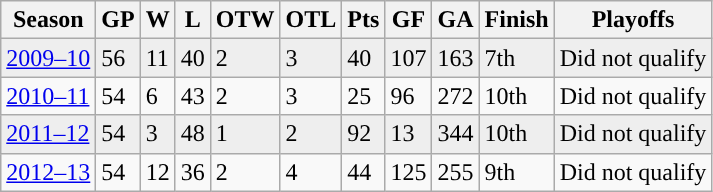<table class="wikitable">
<tr>
<th>Season</th>
<th>GP</th>
<th>W</th>
<th>L</th>
<th>OTW</th>
<th>OTL</th>
<th>Pts</th>
<th>GF</th>
<th>GA</th>
<th>Finish</th>
<th>Playoffs</th>
</tr>
<tr style="background:#eee;">
<td><a href='#'>2009–10</a></td>
<td>56</td>
<td>11</td>
<td>40</td>
<td>2</td>
<td>3</td>
<td>40</td>
<td>107</td>
<td>163</td>
<td>7th</td>
<td>Did not qualify</td>
</tr>
<tr>
<td><a href='#'>2010–11</a></td>
<td>54</td>
<td>6</td>
<td>43</td>
<td>2</td>
<td>3</td>
<td>25</td>
<td>96</td>
<td>272</td>
<td>10th</td>
<td>Did not qualify</td>
</tr>
<tr style="background:#eee;">
<td><a href='#'>2011–12</a></td>
<td>54</td>
<td>3</td>
<td>48</td>
<td>1</td>
<td>2</td>
<td>92</td>
<td>13</td>
<td>344</td>
<td>10th</td>
<td>Did not qualify</td>
</tr>
<tr>
<td><a href='#'>2012–13</a></td>
<td>54</td>
<td>12</td>
<td>36</td>
<td>2</td>
<td>4</td>
<td>44</td>
<td>125</td>
<td>255</td>
<td>9th</td>
<td>Did not qualify</td>
</tr>
</table>
